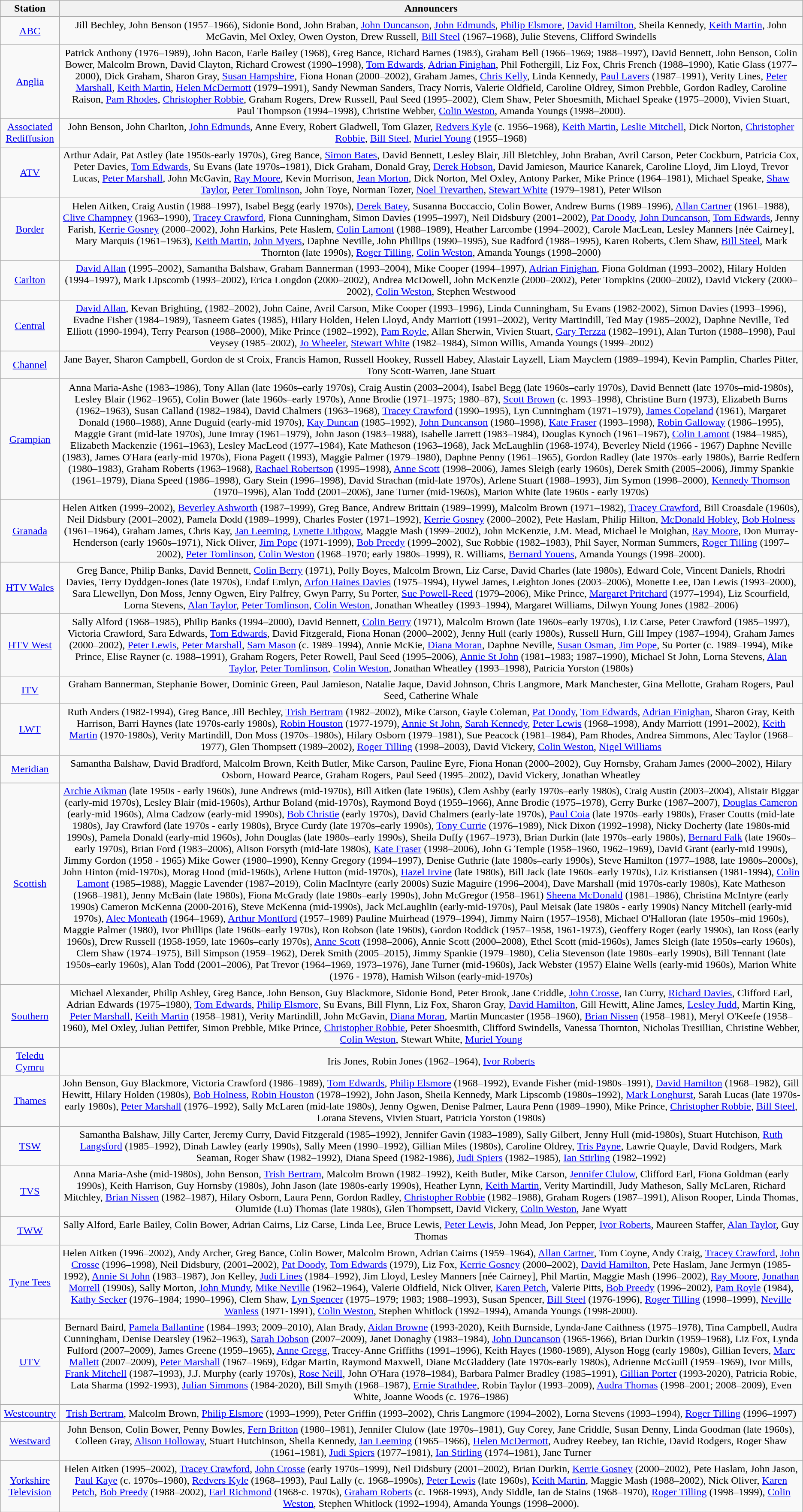<table class="wikitable" style="text-align:center;">
<tr>
<th>Station</th>
<th>Announcers</th>
</tr>
<tr>
<td><a href='#'>ABC</a></td>
<td>Jill Bechley, John Benson (1957–1966), Sidonie Bond, John Braban, <a href='#'>John Duncanson</a>, <a href='#'>John Edmunds</a>, <a href='#'>Philip Elsmore</a>, <a href='#'>David Hamilton</a>, Sheila Kennedy, <a href='#'>Keith Martin</a>, John McGavin, Mel Oxley, Owen Oyston, Drew Russell, <a href='#'>Bill Steel</a> (1967–1968), Julie Stevens, Clifford Swindells</td>
</tr>
<tr>
<td><a href='#'>Anglia</a></td>
<td>Patrick Anthony (1976–1989), John Bacon, Earle Bailey (1968), Greg Bance, Richard Barnes (1983), Graham Bell (1966–1969; 1988–1997), David Bennett, John Benson, Colin Bower, Malcolm Brown, David Clayton, Richard Crowest (1990–1998), <a href='#'>Tom Edwards</a>, <a href='#'>Adrian Finighan</a>, Phil Fothergill, Liz Fox, Chris French (1988–1990), Katie Glass (1977–2000), Dick Graham, Sharon Gray, <a href='#'>Susan Hampshire</a>, Fiona Honan (2000–2002), Graham James, <a href='#'>Chris Kelly</a>, Linda Kennedy, <a href='#'>Paul Lavers</a> (1987–1991), Verity Lines, <a href='#'>Peter Marshall</a>, <a href='#'>Keith Martin</a>, <a href='#'>Helen McDermott</a> (1979–1991), Sandy Newman Sanders, Tracy Norris, Valerie Oldfield, Caroline Oldrey, Simon Prebble, Gordon Radley, Caroline Raison, <a href='#'>Pam Rhodes</a>, <a href='#'>Christopher Robbie</a>, Graham Rogers, Drew Russell, Paul Seed (1995–2002), Clem Shaw, Peter Shoesmith, Michael Speake (1975–2000), Vivien Stuart, Paul Thompson (1994–1998), Christine Webber, <a href='#'>Colin Weston</a>, Amanda Youngs (1998–2000).</td>
</tr>
<tr>
<td><a href='#'>Associated Rediffusion</a></td>
<td>John Benson, John Charlton, <a href='#'>John Edmunds</a>, Anne Every, Robert Gladwell, Tom Glazer, <a href='#'>Redvers Kyle</a> (c. 1956–1968), <a href='#'>Keith Martin</a>, <a href='#'>Leslie Mitchell</a>, Dick Norton, <a href='#'>Christopher Robbie</a>, <a href='#'>Bill Steel</a>, <a href='#'>Muriel Young</a> (1955–1968)</td>
</tr>
<tr>
<td><a href='#'>ATV</a></td>
<td>Arthur Adair, Pat Astley (late 1950s-early 1970s), Greg Bance, <a href='#'>Simon Bates</a>, David Bennett, Lesley Blair, Jill Bletchley, John Braban, Avril Carson, Peter Cockburn, Patricia Cox, Peter Davies, <a href='#'>Tom Edwards</a>, Su Evans (late 1970s–1981), Dick Graham, Donald Gray, <a href='#'>Derek Hobson</a>, David Jamieson, Maurice Kanarek, Caroline Lloyd, Jim Lloyd, Trevor Lucas, <a href='#'>Peter Marshall</a>, John McGavin, <a href='#'>Ray Moore</a>, Kevin Morrison, <a href='#'>Jean Morton</a>, Dick Norton, Mel Oxley, Antony Parker, Mike Prince (1964–1981), Michael Speake, <a href='#'>Shaw Taylor</a>, <a href='#'>Peter Tomlinson</a>, John Toye, Norman Tozer, <a href='#'>Noel Trevarthen</a>, <a href='#'>Stewart White</a> (1979–1981), Peter Wilson</td>
</tr>
<tr>
<td><a href='#'>Border</a></td>
<td>Helen Aitken, Craig Austin (1988–1997), Isabel Begg (early 1970s), <a href='#'>Derek Batey</a>, Susanna Boccaccio, Colin Bower, Andrew Burns (1989–1996), <a href='#'>Allan Cartner</a> (1961–1988), <a href='#'>Clive Champney</a> (1963–1990), <a href='#'>Tracey Crawford</a>, Fiona Cunningham, Simon Davies (1995–1997), Neil Didsbury (2001–2002), <a href='#'>Pat Doody</a>, <a href='#'>John Duncanson</a>, <a href='#'>Tom Edwards</a>, Jenny Farish, <a href='#'>Kerrie Gosney</a> (2000–2002), John Harkins, Pete Haslem, <a href='#'>Colin Lamont</a> (1988–1989), Heather Larcombe (1994–2002), Carole MacLean, Lesley Manners [née Cairney], Mary Marquis (1961–1963), <a href='#'>Keith Martin</a>, <a href='#'>John Myers</a>, Daphne Neville, John Phillips (1990–1995), Sue Radford (1988–1995), Karen Roberts, Clem Shaw, <a href='#'>Bill Steel</a>, Mark Thornton (late 1990s), <a href='#'>Roger Tilling</a>, <a href='#'>Colin Weston</a>, Amanda Youngs (1998–2000)</td>
</tr>
<tr>
<td><a href='#'>Carlton</a></td>
<td><a href='#'>David Allan</a> (1995–2002), Samantha Balshaw, Graham Bannerman (1993–2004), Mike Cooper (1994–1997), <a href='#'>Adrian Finighan</a>, Fiona Goldman (1993–2002), Hilary Holden (1994–1997), Mark Lipscomb (1993–2002), Erica Longdon (2000–2002), Andrea McDowell, John McKenzie (2000–2002), Peter Tompkins (2000–2002), David Vickery (2000–2002), <a href='#'>Colin Weston</a>, Stephen Westwood</td>
</tr>
<tr>
<td><a href='#'>Central</a></td>
<td><a href='#'>David Allan</a>, Kevan Brighting, (1982–2002), John Caine, Avril Carson, Mike Cooper (1993–1996), Linda Cunningham, Su Evans (1982-2002), Simon Davies (1993–1996), Evadne Fisher (1984–1989), Tasneem Gates (1985), Hilary Holden, Helen Lloyd, Andy Marriott (1991–2002), Verity Martindill, Ted May (1985–2002), Daphne Neville, Ted Elliott (1990-1994), Terry Pearson (1988–2000), Mike Prince (1982–1992), <a href='#'>Pam Royle</a>, Allan Sherwin, Vivien Stuart, <a href='#'>Gary Terzza</a> (1982–1991), Alan Turton (1988–1998), Paul Veysey (1985–2002), <a href='#'>Jo Wheeler</a>, <a href='#'>Stewart White</a> (1982–1984), Simon Willis, Amanda Youngs (1999–2002)</td>
</tr>
<tr>
<td><a href='#'>Channel</a></td>
<td>Jane Bayer, Sharon Campbell, Gordon de st Croix, Francis Hamon, Russell Hookey, Russell Habey, Alastair Layzell, Liam Mayclem (1989–1994), Kevin Pamplin, Charles Pitter, Tony Scott-Warren, Jane Stuart</td>
</tr>
<tr>
<td><a href='#'>Grampian</a></td>
<td>Anna Maria-Ashe (1983–1986), Tony Allan (late 1960s–early 1970s), Craig Austin (2003–2004), Isabel Begg (late 1960s–early 1970s), David Bennett (late 1970s–mid-1980s), Lesley Blair (1962–1965), Colin Bower (late 1960s–early 1970s), Anne Brodie (1971–1975; 1980–87), <a href='#'>Scott Brown</a> (c. 1993–1998), Christine Burn (1973), Elizabeth Burns (1962–1963), Susan Calland (1982–1984), David Chalmers (1963–1968), <a href='#'>Tracey Crawford</a> (1990–1995), Lyn Cunningham (1971–1979), <a href='#'>James Copeland</a> (1961), Margaret Donald (1980–1988), Anne Duguid (early-mid 1970s), <a href='#'>Kay Duncan</a> (1985–1992), <a href='#'>John Duncanson</a> (1980–1998), <a href='#'>Kate Fraser</a> (1993–1998), <a href='#'>Robin Galloway</a> (1986–1995), Maggie Grant (mid-late 1970s), June Imray (1961–1979), John Jason (1983–1988), Isabelle Jarrett (1983–1984), Douglas Kynoch (1961–1967), <a href='#'>Colin Lamont</a> (1984–1985), Elizabeth Mackenzie (1961–1963), Lesley MacLeod (1977–1984), Kate Matheson (1963–1968), Jack McLaughlin (1968-1974), Beverley Nield (1966 - 1967) Daphne Neville (1983), James O'Hara (early-mid 1970s), Fiona Pagett (1993), Maggie Palmer (1979–1980), Daphne Penny (1961–1965), Gordon Radley (late 1970s–early 1980s), Barrie Redfern (1980–1983), Graham Roberts (1963–1968), <a href='#'>Rachael Robertson</a> (1995–1998), <a href='#'>Anne Scott</a> (1998–2006), James Sleigh (early 1960s), Derek Smith (2005–2006), Jimmy Spankie (1961–1979), Diana Speed (1986–1998), Gary Stein (1996–1998), David Strachan (mid-late 1970s), Arlene Stuart (1988–1993), Jim Symon (1998–2000), <a href='#'>Kennedy Thomson</a> (1970–1996), Alan Todd (2001–2006), Jane Turner (mid-1960s), Marion White (late 1960s - early 1970s) </td>
</tr>
<tr>
<td><a href='#'>Granada</a></td>
<td>Helen Aitken (1999–2002), <a href='#'>Beverley Ashworth</a> (1987–1999), Greg Bance, Andrew Brittain (1989–1999), Malcolm Brown (1971–1982), <a href='#'>Tracey Crawford</a>, Bill Croasdale (1960s), Neil Didsbury (2001–2002), Pamela Dodd (1989–1999), Charles Foster (1971–1992), <a href='#'>Kerrie Gosney</a> (2000–2002), Pete Haslam, Philip Hilton, <a href='#'>McDonald Hobley</a>, <a href='#'>Bob Holness</a> (1961–1964), Graham James, Chris Kay, <a href='#'>Jan Leeming</a>, <a href='#'>Lynette Lithgow</a>, Maggie Mash (1999–2002), John McKenzie, J.M. Mead, Michael le Moighan, <a href='#'>Ray Moore</a>, Don Murray-Henderson (early 1960s–1971), Nick Oliver, <a href='#'>Jim Pope</a> (1971-1999), <a href='#'>Bob Preedy</a> (1999–2002), Sue Robbie (1982–1983), Phil Sayer, Norman Summers, <a href='#'>Roger Tilling</a> (1997–2002), <a href='#'>Peter Tomlinson</a>, <a href='#'>Colin Weston</a> (1968–1970; early 1980s–1999), R. Williams, <a href='#'>Bernard Youens</a>, Amanda Youngs (1998–2000).</td>
</tr>
<tr>
<td><a href='#'>HTV Wales</a></td>
<td>Greg Bance, Philip Banks, David Bennett, <a href='#'>Colin Berry</a> (1971), Polly Boyes, Malcolm Brown, Liz Carse, David Charles (late 1980s), Edward Cole, Vincent Daniels, Rhodri Davies, Terry Dyddgen-Jones (late 1970s), Endaf Emlyn, <a href='#'>Arfon Haines Davies</a> (1975–1994), Hywel James, Leighton Jones (2003–2006), Monette Lee, Dan Lewis (1993–2000), Sara Llewellyn, Don Moss, Jenny Ogwen, Eiry Palfrey, Gwyn Parry, Su Porter, <a href='#'>Sue Powell-Reed</a> (1979–2006), Mike Prince, <a href='#'>Margaret Pritchard</a> (1977–1994), Liz Scourfield, Lorna Stevens, <a href='#'>Alan Taylor</a>, <a href='#'>Peter Tomlinson</a>, <a href='#'>Colin Weston</a>, Jonathan Wheatley (1993–1994), Margaret Williams, Dilwyn Young Jones (1982–2006)</td>
</tr>
<tr>
<td><a href='#'>HTV West</a></td>
<td>Sally Alford (1968–1985), Philip Banks (1994–2000), David Bennett, <a href='#'>Colin Berry</a> (1971), Malcolm Brown (late 1960s–early 1970s), Liz Carse, Peter Crawford (1985–1997), Victoria Crawford, Sara Edwards, <a href='#'>Tom Edwards</a>, David Fitzgerald, Fiona Honan (2000–2002), Jenny Hull (early 1980s), Russell Hurn, Gill Impey (1987–1994), Graham James (2000–2002), <a href='#'>Peter Lewis</a>, <a href='#'>Peter Marshall</a>, <a href='#'>Sam Mason</a> (c. 1989–1994), Annie McKie, <a href='#'>Diana Moran</a>, Daphne Neville, <a href='#'>Susan Osman</a>, <a href='#'>Jim Pope</a>, Su Porter (c. 1989–1994), Mike Prince, Elise Rayner (c. 1988–1991), Graham Rogers, Peter Rowell, Paul Seed (1995–2006), <a href='#'>Annie St John</a> (1981–1983; 1987–1990), Michael St John, Lorna Stevens, <a href='#'>Alan Taylor</a>, <a href='#'>Peter Tomlinson</a>, <a href='#'>Colin Weston</a>, Jonathan Wheatley (1993–1998), Patricia Yorston (1980s)</td>
</tr>
<tr>
<td><a href='#'>ITV</a></td>
<td>Graham Bannerman, Stephanie Bower, Dominic Green, Paul Jamieson, Natalie Jaque, David Johnson, Chris Langmore, Mark Manchester, Gina Mellotte, Graham Rogers, Paul Seed, Catherine Whale</td>
</tr>
<tr>
<td><a href='#'>LWT</a></td>
<td>Ruth Anders (1982-1994), Greg Bance, Jill Bechley, <a href='#'>Trish Bertram</a> (1982–2002), Mike Carson, Gayle Coleman, <a href='#'>Pat Doody</a>, <a href='#'>Tom Edwards</a>, <a href='#'>Adrian Finighan</a>, Sharon Gray, Keith Harrison, Barri Haynes (late 1970s-early 1980s), <a href='#'>Robin Houston</a> (1977-1979), <a href='#'>Annie St John</a>, <a href='#'>Sarah Kennedy</a>, <a href='#'>Peter Lewis</a> (1968–1998), Andy Marriott (1991–2002), <a href='#'>Keith Martin</a> (1970-1980s), Verity Martindill, Don Moss (1970s–1980s), Hilary Osborn (1979–1981), Sue Peacock (1981–1984), Pam Rhodes, Andrea Simmons, Alec Taylor (1968–1977), Glen Thompsett (1989–2002), <a href='#'>Roger Tilling</a> (1998–2003), David Vickery, <a href='#'>Colin Weston</a>, <a href='#'>Nigel Williams</a></td>
</tr>
<tr>
<td><a href='#'>Meridian</a></td>
<td>Samantha Balshaw, David Bradford, Malcolm Brown, Keith Butler, Mike Carson, Pauline Eyre, Fiona Honan (2000–2002), Guy Hornsby, Graham James (2000–2002), Hilary Osborn, Howard Pearce, Graham Rogers, Paul Seed (1995–2002), David Vickery, Jonathan Wheatley</td>
</tr>
<tr>
<td><a href='#'>Scottish</a></td>
<td><a href='#'>Archie Aikman</a> (late 1950s - early 1960s), June Andrews (mid-1970s), Bill Aitken (late 1960s), Clem Ashby (early 1970s–early 1980s), Craig Austin (2003–2004), Alistair Biggar (early-mid 1970s), Lesley Blair (mid-1960s), Arthur Boland (mid-1970s), Raymond Boyd (1959–1966), Anne Brodie (1975–1978), Gerry Burke (1987–2007), <a href='#'>Douglas Cameron</a> (early-mid 1960s), Alma Cadzow (early-mid 1990s), <a href='#'>Bob Christie</a> (early 1970s), David Chalmers (early-late 1970s), <a href='#'>Paul Coia</a> (late 1970s–early 1980s), Fraser Coutts (mid-late 1980s), Jay Crawford (late 1970s - early 1980s), Bryce Curdy (late 1970s–early 1990s), <a href='#'>Tony Currie</a> (1976–1989), Nick Dixon (1992–1998), Nicky Docherty (late 1980s-mid 1990s), Pamela Donald (early-mid 1960s), John Douglas (late 1980s–early 1990s), Sheila Duffy (1967–1973), Brian Durkin (late 1970s–early 1980s), <a href='#'>Bernard Falk</a> (late 1960s–early 1970s), Brian Ford (1983–2006), Alison Forsyth (mid-late 1980s), <a href='#'>Kate Fraser</a> (1998–2006), John G Temple (1958–1960, 1962–1969), David Grant (early-mid 1990s), Jimmy Gordon (1958 - 1965) Mike Gower (1980–1990), Kenny Gregory (1994–1997), Denise Guthrie (late 1980s–early 1990s), Steve Hamilton (1977–1988, late 1980s–2000s), John Hinton (mid-1970s), Morag Hood (mid-1960s), Arlene Hutton (mid-1970s), <a href='#'>Hazel Irvine</a> (late 1980s), Bill Jack (late 1960s–early 1970s), Liz Kristiansen (1981-1994), <a href='#'>Colin Lamont</a> (1985–1988), Maggie Lavender (1987–2019), Colin MacIntyre (early 2000s) Suzie Maguire (1996–2004), Dave Marshall (mid 1970s-early 1980s), Kate Matheson (1968–1981), Jenny McBain (late 1980s), Fiona McGrady (late 1980s–early 1990s), John McGregor (1958–1961) <a href='#'>Sheena McDonald</a> (1981–1986), Christina McIntyre (early 1990s) Cameron McKenna (2000-2016), Steve McKenna (mid-1990s), Jack McLaughlin (early-mid-1970s), Paul Meisak (late 1980s - early 1990s) Nancy Mitchell (early-mid 1970s), <a href='#'>Alec Monteath</a> (1964–1969), <a href='#'>Arthur Montford</a> (1957–1989) Pauline Muirhead (1979–1994), Jimmy Nairn (1957–1958), Michael O'Halloran (late 1950s–mid 1960s), Maggie Palmer (1980), Ivor Phillips (late 1960s–early 1970s), Ron Robson (late 1960s), Gordon Roddick (1957–1958, 1961-1973), Geoffery Roger (early 1990s), Ian Ross (early 1960s), Drew Russell (1958-1959, late 1960s–early 1970s), <a href='#'>Anne Scott</a> (1998–2006), Annie Scott (2000–2008), Ethel Scott (mid-1960s), James Sleigh (late 1950s–early 1960s), Clem Shaw (1974–1975), Bill Simpson (1959–1962), Derek Smith (2005–2015), Jimmy Spankie (1979–1980), Celia Stevenson (late 1980s–early 1990s), Bill Tennant (late 1950s–early 1960s), Alan Todd (2001–2006), Pat Trevor (1964–1969, 1973–1976), Jane Turner (mid-1960s), Jack Webster (1957) Elaine Wells (early-mid 1960s), Marion White (1976 - 1978), Hamish Wilson (early-mid-1970s)</td>
</tr>
<tr>
<td><a href='#'>Southern</a></td>
<td>Michael Alexander, Philip Ashley, Greg Bance, John Benson, Guy Blackmore, Sidonie Bond, Peter Brook, Jane Criddle, <a href='#'>John Crosse</a>, Ian Curry, <a href='#'>Richard Davies</a>, Clifford Earl, Adrian Edwards (1975–1980), <a href='#'>Tom Edwards</a>, <a href='#'>Philip Elsmore</a>, Su Evans, Bill Flynn, Liz Fox, Sharon Gray, <a href='#'>David Hamilton</a>, Gill Hewitt, Aline James, <a href='#'>Lesley Judd</a>, Martin King, <a href='#'>Peter Marshall</a>, <a href='#'>Keith Martin</a> (1958–1981), Verity Martindill, John McGavin, <a href='#'>Diana Moran</a>, Martin Muncaster (1958–1960), <a href='#'>Brian Nissen</a> (1958–1981), Meryl O'Keefe (1958–1960), Mel Oxley, Julian Pettifer, Simon Prebble, Mike Prince, <a href='#'>Christopher Robbie</a>, Peter Shoesmith, Clifford Swindells, Vanessa Thornton, Nicholas Tresillian, Christine Webber, <a href='#'>Colin Weston</a>, Stewart White, <a href='#'>Muriel Young</a></td>
</tr>
<tr>
<td><a href='#'>Teledu Cymru</a></td>
<td>Iris Jones, Robin Jones (1962–1964), <a href='#'>Ivor Roberts</a></td>
</tr>
<tr>
<td><a href='#'>Thames</a></td>
<td>John Benson, Guy Blackmore, Victoria Crawford (1986–1989), <a href='#'>Tom Edwards</a>, <a href='#'>Philip Elsmore</a> (1968–1992), Evande Fisher (mid-1980s–1991), <a href='#'>David Hamilton</a> (1968–1982), Gill Hewitt, Hilary Holden (1980s), <a href='#'>Bob Holness</a>, <a href='#'>Robin Houston</a> (1978–1992), John Jason, Sheila Kennedy, Mark Lipscomb (1980s–1992), <a href='#'>Mark Longhurst</a>, Sarah Lucas (late 1970s-early 1980s), <a href='#'>Peter Marshall</a> (1976–1992), Sally McLaren (mid-late 1980s), Jenny Ogwen, Denise Palmer, Laura Penn (1989–1990), Mike Prince, <a href='#'>Christopher Robbie</a>, <a href='#'>Bill Steel</a>, Lorana Stevens, Vivien Stuart, Patricia Yorston (1980s)</td>
</tr>
<tr>
<td><a href='#'>TSW</a></td>
<td>Samantha Balshaw, Jilly Carter, Jeremy Curry, David Fitzgerald (1985–1992), Jennifer Gavin (1983–1989), Sally Gilbert, Jenny Hull (mid-1980s), Stuart Hutchison, <a href='#'>Ruth Langsford</a> (1985–1992), Dinah Lawley (early 1990s), Sally Meen (1990–1992), Gillian Miles (1980s), Caroline Oldrey, <a href='#'>Tris Payne</a>, Lawrie Quayle, David Rodgers, Mark Seaman, Roger Shaw (1982–1992), Diana Speed (1982-1986), <a href='#'>Judi Spiers</a> (1982–1985), <a href='#'>Ian Stirling</a> (1982–1992)</td>
</tr>
<tr>
<td><a href='#'>TVS</a></td>
<td>Anna Maria-Ashe (mid-1980s), John Benson, <a href='#'>Trish Bertram</a>, Malcolm Brown (1982–1992), Keith Butler, Mike Carson, <a href='#'>Jennifer Clulow</a>, Clifford Earl, Fiona Goldman (early 1990s), Keith Harrison, Guy Hornsby (1980s), John Jason (late 1980s-early 1990s), Heather Lynn, <a href='#'>Keith Martin</a>, Verity Martindill, Judy Matheson, Sally McLaren, Richard Mitchley, <a href='#'>Brian Nissen</a> (1982–1987), Hilary Osborn, Laura Penn, Gordon Radley, <a href='#'>Christopher Robbie</a> (1982–1988), Graham Rogers (1987–1991), Alison Rooper, Linda Thomas, Olumide (Lu) Thomas (late 1980s), Glen Thompsett, David Vickery, <a href='#'>Colin Weston</a>, Jane Wyatt</td>
</tr>
<tr>
<td><a href='#'>TWW</a></td>
<td>Sally Alford, Earle Bailey, Colin Bower, Adrian Cairns, Liz Carse, Linda Lee, Bruce Lewis, <a href='#'>Peter Lewis</a>, John Mead, Jon Pepper, <a href='#'>Ivor Roberts</a>, Maureen Staffer, <a href='#'>Alan Taylor</a>, Guy Thomas</td>
</tr>
<tr>
<td><a href='#'>Tyne Tees</a></td>
<td>Helen Aitken (1996–2002), Andy Archer, Greg Bance, Colin Bower, Malcolm Brown, Adrian Cairns (1959–1964), <a href='#'>Allan Cartner</a>, Tom Coyne, Andy Craig, <a href='#'>Tracey Crawford</a>, <a href='#'>John Crosse</a> (1996–1998), Neil Didsbury, (2001–2002), <a href='#'>Pat Doody</a>, <a href='#'>Tom Edwards</a> (1979), Liz Fox, <a href='#'>Kerrie Gosney</a> (2000–2002), <a href='#'>David Hamilton</a>, Pete Haslam, Jane Jermyn (1985-1992), <a href='#'>Annie St John</a> (1983–1987), Jon Kelley, <a href='#'>Judi Lines</a> (1984–1992), Jim Lloyd, Lesley Manners [née Cairney], Phil Martin, Maggie Mash (1996–2002), <a href='#'>Ray Moore</a>, <a href='#'>Jonathan Morrell</a> (1990s), Sally Morton, <a href='#'>John Mundy</a>, <a href='#'>Mike Neville</a> (1962–1964), Valerie Oldfield, Nick Oliver, <a href='#'>Karen Petch</a>, Valerie Pitts, <a href='#'>Bob Preedy</a> (1996–2002), <a href='#'>Pam Royle</a> (1984), <a href='#'>Kathy Secker</a> (1976–1984; 1990–1996), Clem Shaw, <a href='#'>Lyn Spencer</a> (1975–1979; 1983; 1988–1993), Susan Spencer, <a href='#'>Bill Steel</a> (1976-1996), <a href='#'>Roger Tilling</a> (1998–1999), <a href='#'>Neville Wanless</a> (1971-1991), <a href='#'>Colin Weston</a>, Stephen Whitlock (1992–1994), Amanda Youngs (1998-2000).</td>
</tr>
<tr>
<td><a href='#'>UTV</a></td>
<td>Bernard Baird, <a href='#'>Pamela Ballantine</a> (1984–1993; 2009–2010), Alan Brady, <a href='#'>Aidan Browne</a> (1993-2020), Keith Burnside, Lynda-Jane Caithness (1975–1978), Tina Campbell, Audra Cunningham, Denise Dearsley (1962–1963), <a href='#'>Sarah Dobson</a> (2007–2009), Janet Donaghy (1983–1984), <a href='#'>John Duncanson</a> (1965-1966), Brian Durkin (1959–1968), Liz Fox, Lynda Fulford (2007–2009), James Greene (1959–1965), <a href='#'>Anne Gregg</a>, Tracey-Anne Griffiths (1991–1996), Keith Hayes (1980-1989), Alyson Hogg (early 1980s), Gillian Ievers, <a href='#'>Marc Mallett</a> (2007–2009), <a href='#'>Peter Marshall</a> (1967–1969), Edgar Martin, Raymond Maxwell, Diane McGladdery (late 1970s-early 1980s), Adrienne McGuill (1959–1969), Ivor Mills, <a href='#'>Frank Mitchell</a> (1987–1993), J.J. Murphy (early 1970s), <a href='#'>Rose Neill</a>, John O'Hara (1978–1984), Barbara Palmer Bradley (1985–1991), <a href='#'>Gillian Porter</a> (1993-2020), Patricia Robie, Lata Sharma (1992-1993), <a href='#'>Julian Simmons</a> (1984-2020), Bill Smyth (1968–1987), <a href='#'>Ernie Strathdee</a>, Robin Taylor (1993–2009), <a href='#'>Audra Thomas</a> (1998–2001; 2008–2009), Even White, Joanne Woods (c. 1976–1986)</td>
</tr>
<tr>
<td><a href='#'>Westcountry</a></td>
<td><a href='#'>Trish Bertram</a>, Malcolm Brown, <a href='#'>Philip Elsmore</a> (1993–1999), Peter Griffin (1993–2002), Chris Langmore (1994–2002), Lorna Stevens (1993–1994), <a href='#'>Roger Tilling</a> (1996–1997)</td>
</tr>
<tr>
<td><a href='#'>Westward</a></td>
<td>John Benson, Colin Bower, Penny Bowles, <a href='#'>Fern Britton</a> (1980–1981), Jennifer Clulow (late 1970s–1981), Guy Corey, Jane Criddle, Susan Denny, Linda Goodman (late 1960s), Colleen Gray, <a href='#'>Alison Holloway</a>, Stuart Hutchinson, Sheila Kennedy, <a href='#'>Jan Leeming</a> (1965–1966), <a href='#'>Helen McDermott</a>, Audrey Reebey, Ian Richie, David Rodgers, Roger Shaw (1961–1981), <a href='#'>Judi Spiers</a> (1977–1981), <a href='#'>Ian Stirling</a> (1974–1981), Jane Turner</td>
</tr>
<tr>
<td><a href='#'>Yorkshire Television</a></td>
<td>Helen Aitken (1995–2002), <a href='#'>Tracey Crawford</a>, <a href='#'>John Crosse</a> (early 1970s–1999), Neil Didsbury (2001–2002), Brian Durkin, <a href='#'>Kerrie Gosney</a> (2000–2002), Pete Haslam, John Jason, <a href='#'>Paul Kaye</a> (c. 1970s–1980), <a href='#'>Redvers Kyle</a> (1968–1993), Paul Lally (c. 1968–1990s), <a href='#'>Peter Lewis</a> (late 1960s), <a href='#'>Keith Martin</a>, Maggie Mash (1988–2002), Nick Oliver, <a href='#'>Karen Petch</a>, <a href='#'>Bob Preedy</a> (1988–2002), <a href='#'>Earl Richmond</a> (1968-c. 1970s), <a href='#'>Graham Roberts</a> (c. 1968-1993), Andy Siddle, Ian de Stains (1968–1970), <a href='#'>Roger Tilling</a> (1998–1999), <a href='#'>Colin Weston</a>, Stephen Whitlock (1992–1994), Amanda Youngs (1998–2000).</td>
</tr>
</table>
